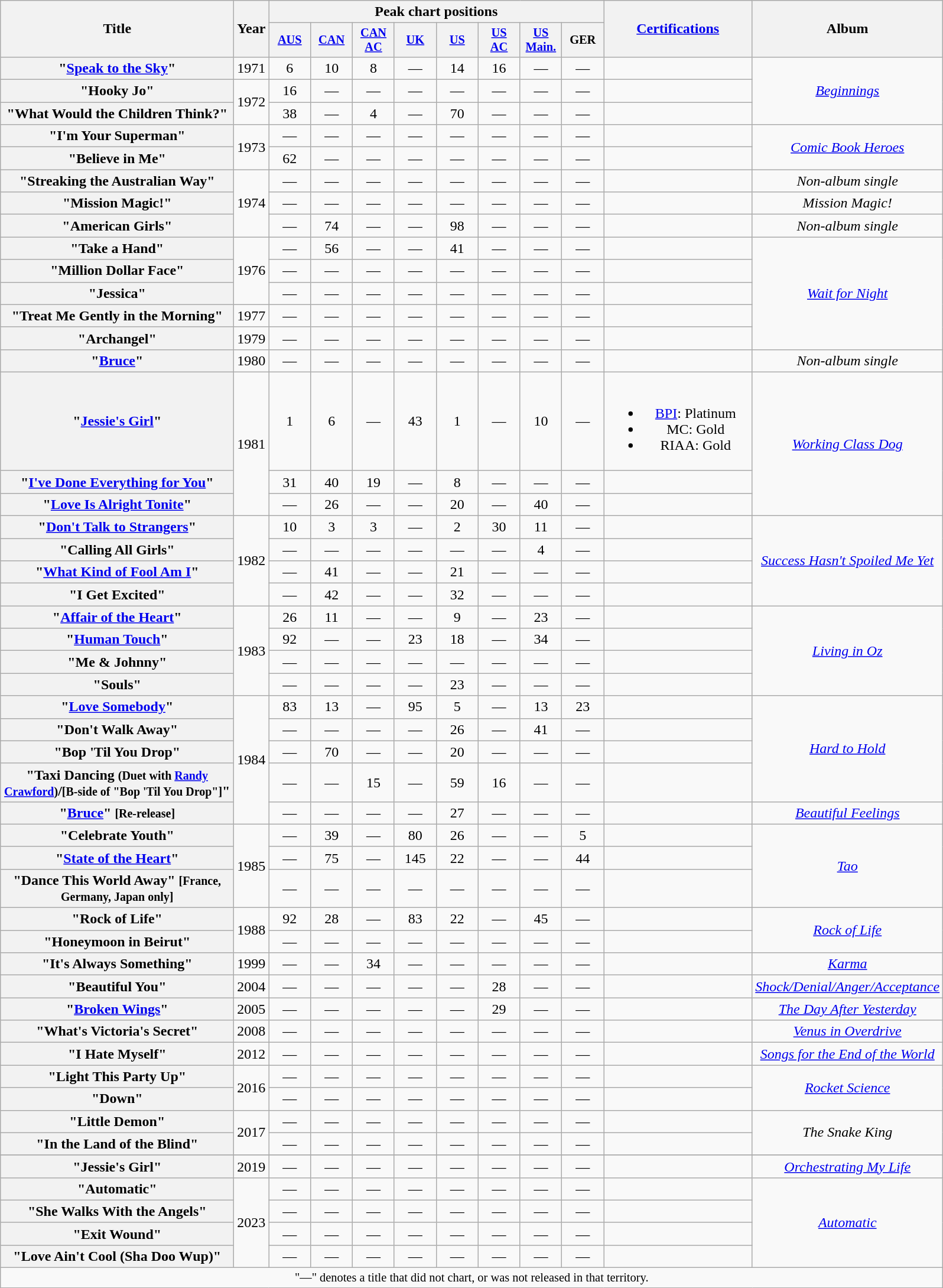<table class="wikitable plainrowheaders" style="text-align:center;">
<tr>
<th scope="col" rowspan="2" style="width:16em;">Title</th>
<th scope="col" rowspan="2">Year</th>
<th scope="col" colspan="8">Peak chart positions</th>
<th scope="col" rowspan="2" style="width:10em;"><a href='#'>Certifications</a></th>
<th scope="col" rowspan="2">Album</th>
</tr>
<tr>
<th scope="col" style="width:3em;font-size:85%;"><a href='#'>AUS</a><br></th>
<th scope="col" style="width:3em;font-size:85%;"><a href='#'>CAN</a></th>
<th scope="col" style="width:3em;font-size:85%;"><a href='#'>CAN AC</a></th>
<th scope="col" style="width:3em;font-size:85%;"><a href='#'>UK</a><br></th>
<th scope="col" style="width:3em;font-size:85%;"><a href='#'>US</a><br></th>
<th scope="col" style="width:3em;font-size:85%;"><a href='#'>US<br>AC</a><br></th>
<th scope="col" style="width:3em;font-size:85%;"><a href='#'>US<br>Main.</a><br></th>
<th scope="col" style="width:3em;font-size:85%;">GER</th>
</tr>
<tr>
<th scope="row">"<a href='#'>Speak to the Sky</a>"</th>
<td>1971</td>
<td>6</td>
<td>10</td>
<td>8</td>
<td>—</td>
<td>14</td>
<td>16</td>
<td>—</td>
<td>—</td>
<td></td>
<td rowspan="3"><em><a href='#'>Beginnings</a></em></td>
</tr>
<tr>
<th scope="row">"Hooky Jo"</th>
<td rowspan="2">1972</td>
<td>16</td>
<td>—</td>
<td>—</td>
<td>—</td>
<td>—</td>
<td>—</td>
<td>—</td>
<td>—</td>
<td></td>
</tr>
<tr>
<th scope="row">"What Would the Children Think?"</th>
<td>38</td>
<td>—</td>
<td>4</td>
<td>—</td>
<td>70</td>
<td>—</td>
<td>—</td>
<td>—</td>
<td></td>
</tr>
<tr>
<th scope="row">"I'm Your Superman"</th>
<td rowspan="2">1973</td>
<td>—</td>
<td>—</td>
<td>—</td>
<td>—</td>
<td>—</td>
<td>—</td>
<td>—</td>
<td>—</td>
<td></td>
<td rowspan="2"><em><a href='#'>Comic Book Heroes</a></em></td>
</tr>
<tr>
<th scope="row">"Believe in Me"</th>
<td>62</td>
<td>—</td>
<td>—</td>
<td>—</td>
<td>—</td>
<td>—</td>
<td>—</td>
<td>—</td>
<td></td>
</tr>
<tr>
<th scope="row">"Streaking the Australian Way"</th>
<td rowspan="3">1974</td>
<td>—</td>
<td>—</td>
<td>—</td>
<td>—</td>
<td>—</td>
<td>—</td>
<td>—</td>
<td>—</td>
<td></td>
<td><em>Non-album single</em></td>
</tr>
<tr>
<th scope="row">"Mission Magic!"</th>
<td>—</td>
<td>—</td>
<td>—</td>
<td>—</td>
<td>—</td>
<td>—</td>
<td>—</td>
<td>—</td>
<td></td>
<td><em>Mission Magic!</em></td>
</tr>
<tr>
<th scope="row">"American Girls"</th>
<td>—</td>
<td>74</td>
<td>—</td>
<td>—</td>
<td>98</td>
<td>—</td>
<td>—</td>
<td>—</td>
<td></td>
<td><em>Non-album single</em></td>
</tr>
<tr>
<th scope="row">"Take a Hand"</th>
<td rowspan="3">1976</td>
<td>—</td>
<td>56</td>
<td>—</td>
<td>—</td>
<td>41</td>
<td>—</td>
<td>—</td>
<td>—</td>
<td></td>
<td rowspan="5"><em><a href='#'>Wait for Night</a></em></td>
</tr>
<tr>
<th scope="row">"Million Dollar Face"</th>
<td>—</td>
<td>—</td>
<td>—</td>
<td>—</td>
<td>—</td>
<td>—</td>
<td>—</td>
<td>—</td>
<td></td>
</tr>
<tr>
<th scope="row">"Jessica"</th>
<td>—</td>
<td>—</td>
<td>—</td>
<td>—</td>
<td>—</td>
<td>—</td>
<td>—</td>
<td>—</td>
<td></td>
</tr>
<tr>
<th scope="row">"Treat Me Gently in the Morning"</th>
<td>1977</td>
<td>—</td>
<td>—</td>
<td>—</td>
<td>—</td>
<td>—</td>
<td>—</td>
<td>—</td>
<td>—</td>
<td></td>
</tr>
<tr>
<th scope="row">"Archangel"</th>
<td>1979</td>
<td>—</td>
<td>—</td>
<td>—</td>
<td>—</td>
<td>—</td>
<td>—</td>
<td>—</td>
<td>—</td>
</tr>
<tr>
<th scope="row">"<a href='#'>Bruce</a>"</th>
<td>1980</td>
<td>—</td>
<td>—</td>
<td>—</td>
<td>—</td>
<td>—</td>
<td>—</td>
<td>—</td>
<td>—</td>
<td></td>
<td><em>Non-album single</em></td>
</tr>
<tr>
<th scope="row">"<a href='#'>Jessie's Girl</a>"</th>
<td rowspan="3">1981</td>
<td>1</td>
<td>6</td>
<td>—</td>
<td>43</td>
<td>1</td>
<td>—</td>
<td>10</td>
<td>—</td>
<td><br><ul><li><a href='#'>BPI</a>: Platinum</li><li>MC: Gold</li><li>RIAA: Gold</li></ul></td>
<td rowspan="3"><em><a href='#'>Working Class Dog</a></em></td>
</tr>
<tr>
<th scope="row">"<a href='#'>I've Done Everything for You</a>"</th>
<td>31</td>
<td>40</td>
<td>19</td>
<td>—</td>
<td>8</td>
<td>—</td>
<td>—</td>
<td>—</td>
<td></td>
</tr>
<tr>
<th scope="row">"<a href='#'>Love Is Alright Tonite</a>"</th>
<td>—</td>
<td>26</td>
<td>—</td>
<td>—</td>
<td>20</td>
<td>—</td>
<td>40</td>
<td>—</td>
<td></td>
</tr>
<tr>
<th scope="row">"<a href='#'>Don't Talk to Strangers</a>"</th>
<td rowspan="4">1982</td>
<td>10</td>
<td>3</td>
<td>3</td>
<td>—</td>
<td>2</td>
<td>30</td>
<td>11</td>
<td>—</td>
<td></td>
<td rowspan="4"><em><a href='#'>Success Hasn't Spoiled Me Yet</a></em></td>
</tr>
<tr>
<th scope="row">"Calling All Girls"</th>
<td>—</td>
<td>—</td>
<td>—</td>
<td>—</td>
<td>—</td>
<td>—</td>
<td>4</td>
<td>—</td>
<td></td>
</tr>
<tr>
<th scope="row">"<a href='#'>What Kind of Fool Am I</a>"</th>
<td>—</td>
<td>41</td>
<td>—</td>
<td>—</td>
<td>21</td>
<td>—</td>
<td>—</td>
<td>—</td>
<td></td>
</tr>
<tr>
<th scope="row">"I Get Excited"</th>
<td>—</td>
<td>42</td>
<td>—</td>
<td>—</td>
<td>32</td>
<td>—</td>
<td>—</td>
<td>—</td>
<td></td>
</tr>
<tr>
<th scope="row">"<a href='#'>Affair of the Heart</a>"</th>
<td rowspan="4">1983</td>
<td>26</td>
<td>11</td>
<td>—</td>
<td>—</td>
<td>9</td>
<td>—</td>
<td>23</td>
<td>—</td>
<td></td>
<td rowspan="4"><em><a href='#'>Living in Oz</a></em></td>
</tr>
<tr>
<th scope="row">"<a href='#'>Human Touch</a>"</th>
<td>92</td>
<td>—</td>
<td>—</td>
<td>23</td>
<td>18</td>
<td>—</td>
<td>34</td>
<td>—</td>
<td></td>
</tr>
<tr>
<th scope="row">"Me & Johnny"</th>
<td>—</td>
<td>—</td>
<td>—</td>
<td>—</td>
<td>—</td>
<td>—</td>
<td>—</td>
<td>—</td>
<td></td>
</tr>
<tr>
<th scope="row">"Souls"</th>
<td>—</td>
<td>—</td>
<td>—</td>
<td>—</td>
<td>23</td>
<td>—</td>
<td>—</td>
<td>—</td>
<td></td>
</tr>
<tr>
<th scope="row">"<a href='#'>Love Somebody</a>"</th>
<td rowspan="5">1984</td>
<td>83</td>
<td>13</td>
<td>—</td>
<td>95</td>
<td>5</td>
<td>—</td>
<td>13</td>
<td>23</td>
<td></td>
<td rowspan="4"><em><a href='#'>Hard to Hold</a></em></td>
</tr>
<tr>
<th scope="row">"Don't Walk Away"</th>
<td>—</td>
<td>—</td>
<td>—</td>
<td>—</td>
<td>26</td>
<td>—</td>
<td>41</td>
<td>—</td>
<td></td>
</tr>
<tr>
<th scope="row">"Bop 'Til You Drop"</th>
<td>—</td>
<td>70</td>
<td>—</td>
<td>—</td>
<td>20</td>
<td>—</td>
<td>—</td>
<td>—</td>
<td></td>
</tr>
<tr>
<th scope="row">"Taxi Dancing <small>(Duet with <a href='#'>Randy Crawford</a>)</small>/<small>[B-side of "Bop 'Til You Drop"]</small>"</th>
<td>—</td>
<td>—</td>
<td>15</td>
<td>—</td>
<td>59</td>
<td>16</td>
<td>—</td>
<td>—</td>
<td></td>
</tr>
<tr>
<th scope="row">"<a href='#'>Bruce</a>" <small>[Re-release]</small></th>
<td>—</td>
<td>—</td>
<td>—</td>
<td>—</td>
<td>27</td>
<td>—</td>
<td>—</td>
<td>—</td>
<td></td>
<td><em><a href='#'>Beautiful Feelings</a></em></td>
</tr>
<tr>
<th scope="row">"Celebrate Youth"</th>
<td rowspan="3">1985</td>
<td>—</td>
<td>39</td>
<td>—</td>
<td>80</td>
<td>26</td>
<td>—</td>
<td>—</td>
<td>5</td>
<td></td>
<td rowspan="3"><em><a href='#'>Tao</a></em></td>
</tr>
<tr>
<th scope="row">"<a href='#'>State of the Heart</a>"</th>
<td>—</td>
<td>75</td>
<td>—</td>
<td>145</td>
<td>22</td>
<td>—</td>
<td>—</td>
<td>44</td>
<td></td>
</tr>
<tr>
<th scope="row">"Dance This World Away" <small>[France, Germany, Japan only]</small></th>
<td>—</td>
<td>—</td>
<td>—</td>
<td>—</td>
<td>—</td>
<td>—</td>
<td>—</td>
<td>—</td>
<td></td>
</tr>
<tr>
<th scope="row">"Rock of Life"</th>
<td rowspan="2">1988</td>
<td>92</td>
<td>28</td>
<td>—</td>
<td>83</td>
<td>22</td>
<td>—</td>
<td>45</td>
<td>—</td>
<td></td>
<td rowspan="2"><em><a href='#'>Rock of Life</a></em></td>
</tr>
<tr>
<th scope="row">"Honeymoon in Beirut"</th>
<td>—</td>
<td>—</td>
<td>—</td>
<td>—</td>
<td>—</td>
<td>—</td>
<td>—</td>
<td>—</td>
<td></td>
</tr>
<tr>
<th scope="row">"It's Always Something"</th>
<td>1999</td>
<td>—</td>
<td>—</td>
<td>34</td>
<td>—</td>
<td>—</td>
<td>—</td>
<td>—</td>
<td>—</td>
<td></td>
<td><em><a href='#'>Karma</a></em></td>
</tr>
<tr>
<th scope="row">"Beautiful You"</th>
<td>2004</td>
<td>—</td>
<td>—</td>
<td>—</td>
<td>—</td>
<td>—</td>
<td>28</td>
<td>—</td>
<td>—</td>
<td></td>
<td><em><a href='#'>Shock/Denial/Anger/Acceptance</a></em></td>
</tr>
<tr>
<th scope="row">"<a href='#'>Broken Wings</a>"</th>
<td>2005</td>
<td>—</td>
<td>—</td>
<td>—</td>
<td>—</td>
<td>—</td>
<td>29</td>
<td>—</td>
<td>—</td>
<td></td>
<td><em><a href='#'>The Day After Yesterday</a></em></td>
</tr>
<tr>
<th scope="row">"What's Victoria's Secret"</th>
<td>2008</td>
<td>—</td>
<td>—</td>
<td>—</td>
<td>—</td>
<td>—</td>
<td>—</td>
<td>—</td>
<td>—</td>
<td></td>
<td><em><a href='#'>Venus in Overdrive</a></em></td>
</tr>
<tr>
<th scope="row">"I Hate Myself"</th>
<td>2012</td>
<td>—</td>
<td>—</td>
<td>—</td>
<td>—</td>
<td>—</td>
<td>—</td>
<td>—</td>
<td>—</td>
<td></td>
<td><em><a href='#'>Songs for the End of the World</a></em></td>
</tr>
<tr>
<th scope="row">"Light This Party Up"</th>
<td rowspan="2">2016</td>
<td>—</td>
<td>—</td>
<td>—</td>
<td>—</td>
<td>—</td>
<td>—</td>
<td>—</td>
<td>—</td>
<td></td>
<td rowspan="2"><em><a href='#'>Rocket Science</a></em></td>
</tr>
<tr>
<th scope="row">"Down"</th>
<td>—</td>
<td>—</td>
<td>—</td>
<td>—</td>
<td>—</td>
<td>—</td>
<td>—</td>
<td>—</td>
<td></td>
</tr>
<tr>
<th scope="row">"Little Demon"</th>
<td rowspan="2">2017</td>
<td>—</td>
<td>—</td>
<td>—</td>
<td>—</td>
<td>—</td>
<td>—</td>
<td>—</td>
<td>—</td>
<td></td>
<td rowspan="2"><em>The Snake King</em></td>
</tr>
<tr>
<th scope="row">"In the Land of the Blind"</th>
<td>—</td>
<td>—</td>
<td>—</td>
<td>—</td>
<td>—</td>
<td>—</td>
<td>—</td>
<td>—</td>
<td></td>
</tr>
<tr>
</tr>
<tr>
<th scope="row">"Jessie's Girl"</th>
<td>2019</td>
<td>—</td>
<td>—</td>
<td>—</td>
<td>—</td>
<td>—</td>
<td>—</td>
<td>—</td>
<td>—</td>
<td></td>
<td><em><a href='#'>Orchestrating My Life</a></em></td>
</tr>
<tr>
<th scope="row">"Automatic"</th>
<td rowspan="4">2023</td>
<td>—</td>
<td>—</td>
<td>—</td>
<td>—</td>
<td>—</td>
<td>—</td>
<td>—</td>
<td>—</td>
<td></td>
<td rowspan="4"><em><a href='#'>Automatic</a></em></td>
</tr>
<tr>
<th scope="row">"She Walks With the Angels"</th>
<td>—</td>
<td>—</td>
<td>—</td>
<td>—</td>
<td>—</td>
<td>—</td>
<td>—</td>
<td>—</td>
<td></td>
</tr>
<tr>
<th scope="row">"Exit Wound"</th>
<td>—</td>
<td>—</td>
<td>—</td>
<td>—</td>
<td>—</td>
<td>—</td>
<td>—</td>
<td>—</td>
<td></td>
</tr>
<tr>
<th scope="row">"Love Ain't Cool (Sha Doo Wup)"</th>
<td>—</td>
<td>—</td>
<td>—</td>
<td>—</td>
<td>—</td>
<td>—</td>
<td>—</td>
<td>—</td>
<td></td>
</tr>
<tr>
<td colspan="15" style="font-size:85%">"—" denotes a title that did not chart, or was not released in that territory.</td>
</tr>
</table>
